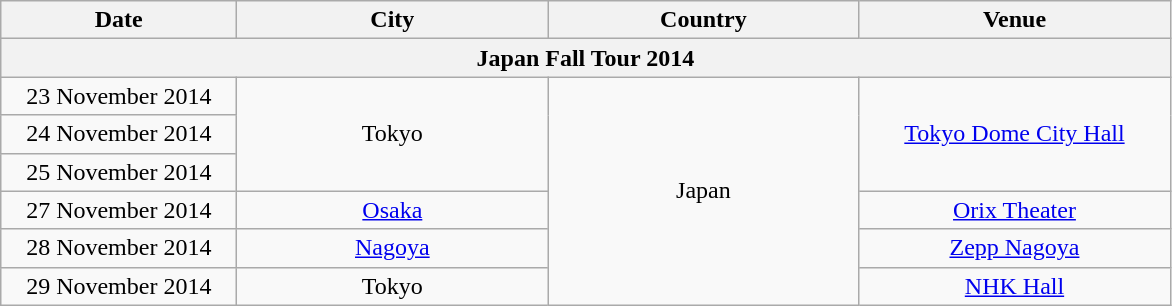<table class="wikitable" style="text-align:center;">
<tr>
<th style="width:150px;">Date</th>
<th style="width:200px;">City</th>
<th style="width:200px;">Country</th>
<th style="width:200px;">Venue</th>
</tr>
<tr>
<th colspan="4">Japan Fall Tour 2014</th>
</tr>
<tr>
<td>23 November 2014</td>
<td rowspan="3">Tokyo</td>
<td rowspan="6">Japan</td>
<td rowspan="3"><a href='#'>Tokyo Dome City Hall</a></td>
</tr>
<tr>
<td>24 November 2014</td>
</tr>
<tr>
<td>25 November 2014</td>
</tr>
<tr>
<td>27 November 2014</td>
<td><a href='#'>Osaka</a></td>
<td><a href='#'>Orix Theater</a></td>
</tr>
<tr>
<td>28 November 2014</td>
<td><a href='#'>Nagoya</a></td>
<td><a href='#'>Zepp Nagoya</a></td>
</tr>
<tr>
<td>29 November 2014</td>
<td>Tokyo</td>
<td><a href='#'>NHK Hall</a></td>
</tr>
</table>
